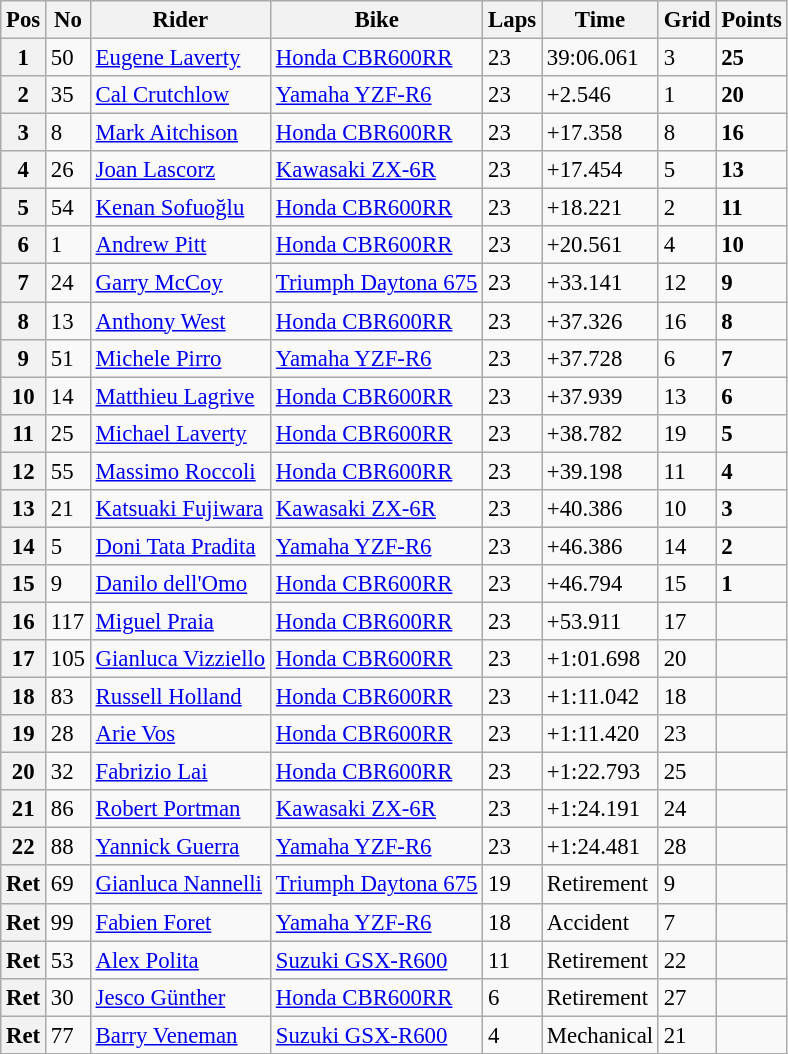<table class="wikitable" style="font-size: 95%;">
<tr>
<th>Pos</th>
<th>No</th>
<th>Rider</th>
<th>Bike</th>
<th>Laps</th>
<th>Time</th>
<th>Grid</th>
<th>Points</th>
</tr>
<tr>
<th>1</th>
<td>50</td>
<td> <a href='#'>Eugene Laverty</a></td>
<td><a href='#'>Honda CBR600RR</a></td>
<td>23</td>
<td>39:06.061</td>
<td>3</td>
<td><strong>25</strong></td>
</tr>
<tr>
<th>2</th>
<td>35</td>
<td> <a href='#'>Cal Crutchlow</a></td>
<td><a href='#'>Yamaha YZF-R6</a></td>
<td>23</td>
<td>+2.546</td>
<td>1</td>
<td><strong>20</strong></td>
</tr>
<tr>
<th>3</th>
<td>8</td>
<td> <a href='#'>Mark Aitchison</a></td>
<td><a href='#'>Honda CBR600RR</a></td>
<td>23</td>
<td>+17.358</td>
<td>8</td>
<td><strong>16</strong></td>
</tr>
<tr>
<th>4</th>
<td>26</td>
<td> <a href='#'>Joan Lascorz</a></td>
<td><a href='#'>Kawasaki ZX-6R</a></td>
<td>23</td>
<td>+17.454</td>
<td>5</td>
<td><strong>13</strong></td>
</tr>
<tr>
<th>5</th>
<td>54</td>
<td> <a href='#'>Kenan Sofuoğlu</a></td>
<td><a href='#'>Honda CBR600RR</a></td>
<td>23</td>
<td>+18.221</td>
<td>2</td>
<td><strong>11</strong></td>
</tr>
<tr>
<th>6</th>
<td>1</td>
<td> <a href='#'>Andrew Pitt</a></td>
<td><a href='#'>Honda CBR600RR</a></td>
<td>23</td>
<td>+20.561</td>
<td>4</td>
<td><strong>10</strong></td>
</tr>
<tr>
<th>7</th>
<td>24</td>
<td> <a href='#'>Garry McCoy</a></td>
<td><a href='#'>Triumph Daytona 675</a></td>
<td>23</td>
<td>+33.141</td>
<td>12</td>
<td><strong>9</strong></td>
</tr>
<tr>
<th>8</th>
<td>13</td>
<td> <a href='#'>Anthony West</a></td>
<td><a href='#'>Honda CBR600RR</a></td>
<td>23</td>
<td>+37.326</td>
<td>16</td>
<td><strong>8</strong></td>
</tr>
<tr>
<th>9</th>
<td>51</td>
<td> <a href='#'>Michele Pirro</a></td>
<td><a href='#'>Yamaha YZF-R6</a></td>
<td>23</td>
<td>+37.728</td>
<td>6</td>
<td><strong>7</strong></td>
</tr>
<tr>
<th>10</th>
<td>14</td>
<td> <a href='#'>Matthieu Lagrive</a></td>
<td><a href='#'>Honda CBR600RR</a></td>
<td>23</td>
<td>+37.939</td>
<td>13</td>
<td><strong>6</strong></td>
</tr>
<tr>
<th>11</th>
<td>25</td>
<td> <a href='#'>Michael Laverty</a></td>
<td><a href='#'>Honda CBR600RR</a></td>
<td>23</td>
<td>+38.782</td>
<td>19</td>
<td><strong>5</strong></td>
</tr>
<tr>
<th>12</th>
<td>55</td>
<td> <a href='#'>Massimo Roccoli</a></td>
<td><a href='#'>Honda CBR600RR</a></td>
<td>23</td>
<td>+39.198</td>
<td>11</td>
<td><strong>4</strong></td>
</tr>
<tr>
<th>13</th>
<td>21</td>
<td> <a href='#'>Katsuaki Fujiwara</a></td>
<td><a href='#'>Kawasaki ZX-6R</a></td>
<td>23</td>
<td>+40.386</td>
<td>10</td>
<td><strong>3</strong></td>
</tr>
<tr>
<th>14</th>
<td>5</td>
<td> <a href='#'>Doni Tata Pradita</a></td>
<td><a href='#'>Yamaha YZF-R6</a></td>
<td>23</td>
<td>+46.386</td>
<td>14</td>
<td><strong>2</strong></td>
</tr>
<tr>
<th>15</th>
<td>9</td>
<td> <a href='#'>Danilo dell'Omo</a></td>
<td><a href='#'>Honda CBR600RR</a></td>
<td>23</td>
<td>+46.794</td>
<td>15</td>
<td><strong>1</strong></td>
</tr>
<tr>
<th>16</th>
<td>117</td>
<td> <a href='#'>Miguel Praia</a></td>
<td><a href='#'>Honda CBR600RR</a></td>
<td>23</td>
<td>+53.911</td>
<td>17</td>
<td></td>
</tr>
<tr>
<th>17</th>
<td>105</td>
<td> <a href='#'>Gianluca Vizziello</a></td>
<td><a href='#'>Honda CBR600RR</a></td>
<td>23</td>
<td>+1:01.698</td>
<td>20</td>
<td></td>
</tr>
<tr>
<th>18</th>
<td>83</td>
<td> <a href='#'>Russell Holland</a></td>
<td><a href='#'>Honda CBR600RR</a></td>
<td>23</td>
<td>+1:11.042</td>
<td>18</td>
<td></td>
</tr>
<tr>
<th>19</th>
<td>28</td>
<td> <a href='#'>Arie Vos</a></td>
<td><a href='#'>Honda CBR600RR</a></td>
<td>23</td>
<td>+1:11.420</td>
<td>23</td>
<td></td>
</tr>
<tr>
<th>20</th>
<td>32</td>
<td> <a href='#'>Fabrizio Lai</a></td>
<td><a href='#'>Honda CBR600RR</a></td>
<td>23</td>
<td>+1:22.793</td>
<td>25</td>
<td></td>
</tr>
<tr>
<th>21</th>
<td>86</td>
<td> <a href='#'>Robert Portman</a></td>
<td><a href='#'>Kawasaki ZX-6R</a></td>
<td>23</td>
<td>+1:24.191</td>
<td>24</td>
<td></td>
</tr>
<tr>
<th>22</th>
<td>88</td>
<td> <a href='#'>Yannick Guerra</a></td>
<td><a href='#'>Yamaha YZF-R6</a></td>
<td>23</td>
<td>+1:24.481</td>
<td>28</td>
<td></td>
</tr>
<tr>
<th>Ret</th>
<td>69</td>
<td> <a href='#'>Gianluca Nannelli</a></td>
<td><a href='#'>Triumph Daytona 675</a></td>
<td>19</td>
<td>Retirement</td>
<td>9</td>
<td></td>
</tr>
<tr>
<th>Ret</th>
<td>99</td>
<td> <a href='#'>Fabien Foret</a></td>
<td><a href='#'>Yamaha YZF-R6</a></td>
<td>18</td>
<td>Accident</td>
<td>7</td>
<td></td>
</tr>
<tr>
<th>Ret</th>
<td>53</td>
<td> <a href='#'>Alex Polita</a></td>
<td><a href='#'>Suzuki GSX-R600</a></td>
<td>11</td>
<td>Retirement</td>
<td>22</td>
<td></td>
</tr>
<tr>
<th>Ret</th>
<td>30</td>
<td> <a href='#'>Jesco Günther</a></td>
<td><a href='#'>Honda CBR600RR</a></td>
<td>6</td>
<td>Retirement</td>
<td>27</td>
<td></td>
</tr>
<tr>
<th>Ret</th>
<td>77</td>
<td> <a href='#'>Barry Veneman</a></td>
<td><a href='#'>Suzuki GSX-R600</a></td>
<td>4</td>
<td>Mechanical</td>
<td>21</td>
<td></td>
</tr>
</table>
